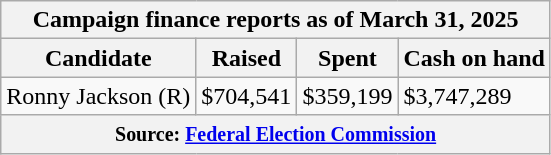<table class="wikitable sortable">
<tr>
<th colspan=4>Campaign finance reports as of March 31, 2025</th>
</tr>
<tr style="text-align:center;">
<th>Candidate</th>
<th>Raised</th>
<th>Spent</th>
<th>Cash on hand</th>
</tr>
<tr>
<td>Ronny Jackson (R)</td>
<td>$704,541</td>
<td>$359,199</td>
<td>$3,747,289</td>
</tr>
<tr>
<th colspan="4"><small>Source: <a href='#'>Federal Election Commission</a></small></th>
</tr>
</table>
